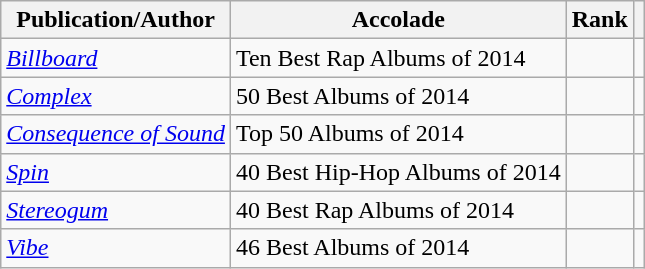<table class="wikitable">
<tr>
<th>Publication/Author</th>
<th>Accolade</th>
<th>Rank</th>
<th class="unsortable"></th>
</tr>
<tr>
<td><em><a href='#'>Billboard</a></em></td>
<td>Ten Best Rap Albums of 2014</td>
<td></td>
<td></td>
</tr>
<tr>
<td><em><a href='#'>Complex</a></em></td>
<td>50 Best Albums of 2014</td>
<td></td>
<td></td>
</tr>
<tr>
<td><em><a href='#'>Consequence of Sound</a></em></td>
<td>Top 50 Albums of 2014</td>
<td></td>
<td></td>
</tr>
<tr>
<td><em><a href='#'>Spin</a></em></td>
<td>40 Best Hip-Hop Albums of 2014</td>
<td></td>
<td></td>
</tr>
<tr>
<td><em><a href='#'>Stereogum</a></em></td>
<td>40 Best Rap Albums of 2014</td>
<td></td>
<td></td>
</tr>
<tr>
<td><em><a href='#'>Vibe</a></em></td>
<td>46 Best Albums of 2014</td>
<td></td>
<td></td>
</tr>
</table>
